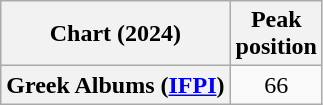<table class="wikitable sortable plainrowheaders" style="text-align:center;">
<tr>
<th scope="col">Chart (2024)</th>
<th scope="col">Peak<br>position</th>
</tr>
<tr>
<th scope="row">Greek Albums (<a href='#'>IFPI</a>)</th>
<td>66</td>
</tr>
</table>
